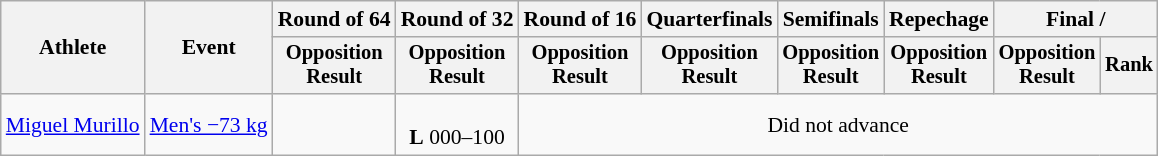<table class="wikitable" style="font-size:90%">
<tr>
<th rowspan="2">Athlete</th>
<th rowspan="2">Event</th>
<th>Round of 64</th>
<th>Round of 32</th>
<th>Round of 16</th>
<th>Quarterfinals</th>
<th>Semifinals</th>
<th>Repechage</th>
<th colspan=2>Final / </th>
</tr>
<tr style="font-size:95%">
<th>Opposition<br>Result</th>
<th>Opposition<br>Result</th>
<th>Opposition<br>Result</th>
<th>Opposition<br>Result</th>
<th>Opposition<br>Result</th>
<th>Opposition<br>Result</th>
<th>Opposition<br>Result</th>
<th>Rank</th>
</tr>
<tr align=center>
<td align=left><a href='#'>Miguel Murillo</a></td>
<td align=left><a href='#'>Men's −73 kg</a></td>
<td></td>
<td><br><strong>L</strong> 000–100</td>
<td colspan=6>Did not advance</td>
</tr>
</table>
